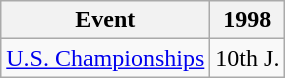<table class="wikitable" style="text-align:center">
<tr>
<th>Event</th>
<th>1998</th>
</tr>
<tr>
<td align=left><a href='#'>U.S. Championships</a></td>
<td>10th J.</td>
</tr>
</table>
